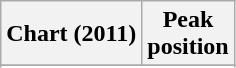<table class="wikitable sortable plainrowheaders">
<tr>
<th scope="col">Chart (2011)</th>
<th scope="col">Peak<br>position</th>
</tr>
<tr>
</tr>
<tr>
</tr>
<tr>
</tr>
<tr>
</tr>
<tr>
</tr>
<tr>
</tr>
<tr>
</tr>
<tr>
</tr>
<tr>
</tr>
</table>
